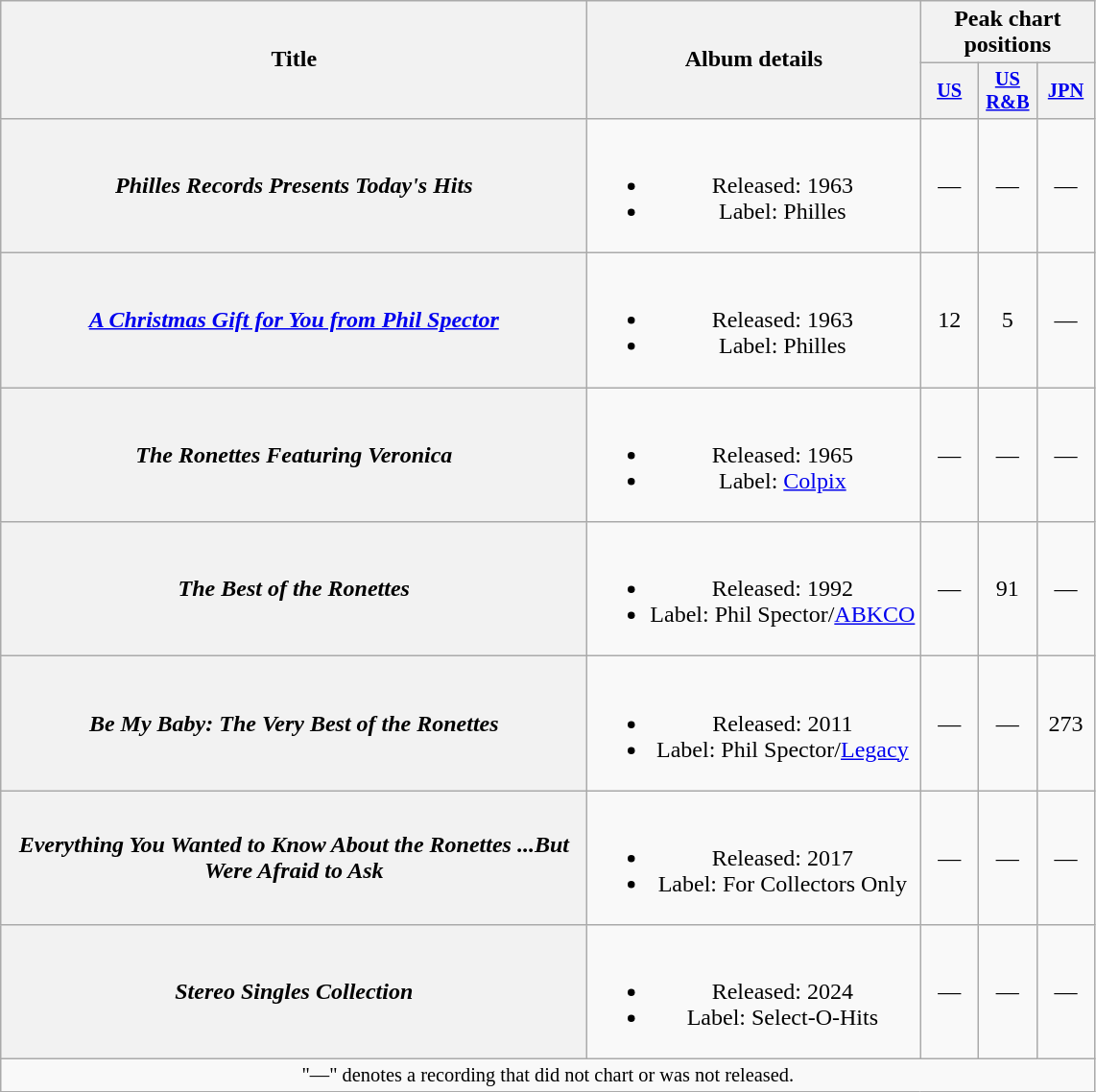<table class="wikitable plainrowheaders" style="text-align:center;">
<tr>
<th rowspan="2" style="width:25em;">Title</th>
<th rowspan="2">Album details</th>
<th colspan="3">Peak chart positions</th>
</tr>
<tr>
<th scope="col" style="width:2.5em;font-size:85%"><a href='#'>US</a><br></th>
<th scope="col" style="width:2.5em;font-size:85%"><a href='#'>US<br>R&B</a><br></th>
<th scope="col" style="width:2.5em;font-size:85%"><a href='#'>JPN</a><br></th>
</tr>
<tr>
<th scope="row"><em>Philles Records Presents Today's Hits</em><br></th>
<td><br><ul><li>Released: 1963</li><li>Label: Philles</li></ul></td>
<td>—</td>
<td>—</td>
<td>—</td>
</tr>
<tr>
<th scope="row"><em><a href='#'>A Christmas Gift for You from Phil Spector</a></em><br></th>
<td><br><ul><li>Released: 1963</li><li>Label: Philles</li></ul></td>
<td>12</td>
<td>5</td>
<td>—</td>
</tr>
<tr>
<th scope="row"><em>The Ronettes Featuring Veronica</em></th>
<td><br><ul><li>Released: 1965</li><li>Label: <a href='#'>Colpix</a></li></ul></td>
<td>—</td>
<td>—</td>
<td>—</td>
</tr>
<tr>
<th scope="row"><em>The Best of the Ronettes</em></th>
<td><br><ul><li>Released: 1992</li><li>Label: Phil Spector/<a href='#'>ABKCO</a></li></ul></td>
<td>—</td>
<td>91</td>
<td>—</td>
</tr>
<tr>
<th scope="row"><em>Be My Baby: The Very Best of the Ronettes</em></th>
<td><br><ul><li>Released: 2011</li><li>Label: Phil Spector/<a href='#'>Legacy</a></li></ul></td>
<td>—</td>
<td>—</td>
<td>273</td>
</tr>
<tr>
<th scope="row"><em>Everything You Wanted to Know About the Ronettes ...But Were Afraid to Ask</em></th>
<td><br><ul><li>Released: 2017</li><li>Label: For Collectors Only</li></ul></td>
<td>—</td>
<td>—</td>
<td>—</td>
</tr>
<tr>
<th scope="row"><em>Stereo Singles Collection</em></th>
<td><br><ul><li>Released: 2024</li><li>Label: Select-O-Hits</li></ul></td>
<td>—</td>
<td>—</td>
<td>—</td>
</tr>
<tr>
<td colspan="13" style="font-size:85%;">"—" denotes a recording that did not chart or was not released.</td>
</tr>
</table>
